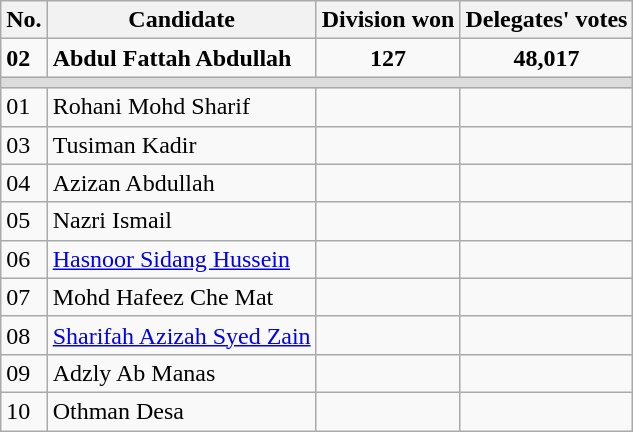<table class=wikitable>
<tr>
<th>No.</th>
<th>Candidate</th>
<th>Division won</th>
<th>Delegates' votes</th>
</tr>
<tr>
<td><strong>02</strong></td>
<td><strong>Abdul Fattah Abdullah</strong></td>
<td align=center><strong>127</strong></td>
<td align=center><strong>48,017</strong></td>
</tr>
<tr>
<td colspan=4 bgcolor=dcdcdc></td>
</tr>
<tr>
<td>01</td>
<td>Rohani Mohd Sharif</td>
<td></td>
<td></td>
</tr>
<tr>
<td>03</td>
<td>Tusiman Kadir</td>
<td></td>
<td></td>
</tr>
<tr>
<td>04</td>
<td>Azizan Abdullah</td>
<td></td>
<td></td>
</tr>
<tr>
<td>05</td>
<td>Nazri Ismail</td>
<td></td>
<td></td>
</tr>
<tr>
<td>06</td>
<td><a href='#'>Hasnoor Sidang Hussein</a></td>
<td></td>
<td></td>
</tr>
<tr>
<td>07</td>
<td>Mohd Hafeez Che Mat</td>
<td></td>
<td></td>
</tr>
<tr>
<td>08</td>
<td><a href='#'>Sharifah Azizah Syed Zain</a></td>
<td></td>
<td></td>
</tr>
<tr>
<td>09</td>
<td>Adzly Ab Manas</td>
<td></td>
<td></td>
</tr>
<tr>
<td>10</td>
<td>Othman Desa</td>
<td></td>
<td></td>
</tr>
</table>
